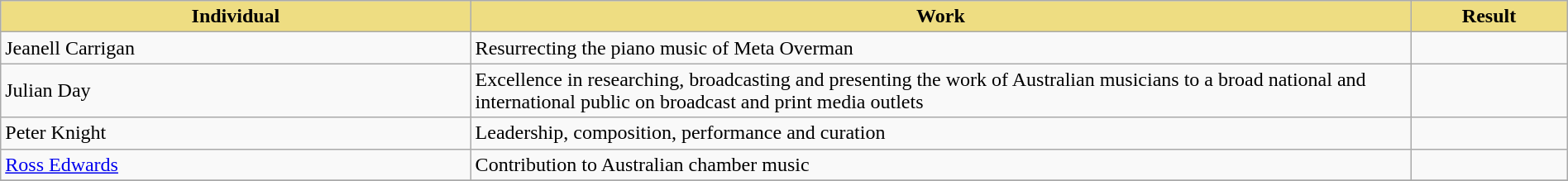<table class="wikitable" width=100%>
<tr>
<th style="width:30%;background:#EEDD82;">Individual</th>
<th style="width:60%;background:#EEDD82;">Work</th>
<th style="width:10%;background:#EEDD82;">Result<br></th>
</tr>
<tr>
<td>Jeanell Carrigan</td>
<td>Resurrecting the piano music of Meta Overman</td>
<td></td>
</tr>
<tr>
<td>Julian Day</td>
<td>Excellence in researching, broadcasting and presenting the work of Australian musicians to a broad national and international public on broadcast and print media outlets</td>
<td></td>
</tr>
<tr>
<td>Peter Knight</td>
<td>Leadership, composition, performance and curation</td>
<td></td>
</tr>
<tr>
<td><a href='#'>Ross Edwards</a></td>
<td>Contribution to Australian chamber music</td>
<td></td>
</tr>
<tr>
</tr>
</table>
